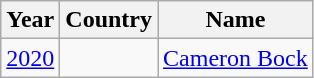<table class="wikitable sortable">
<tr>
<th>Year</th>
<th>Country</th>
<th>Name</th>
</tr>
<tr>
<td><a href='#'>2020</a></td>
<td></td>
<td><a href='#'>Cameron Bock</a></td>
</tr>
</table>
